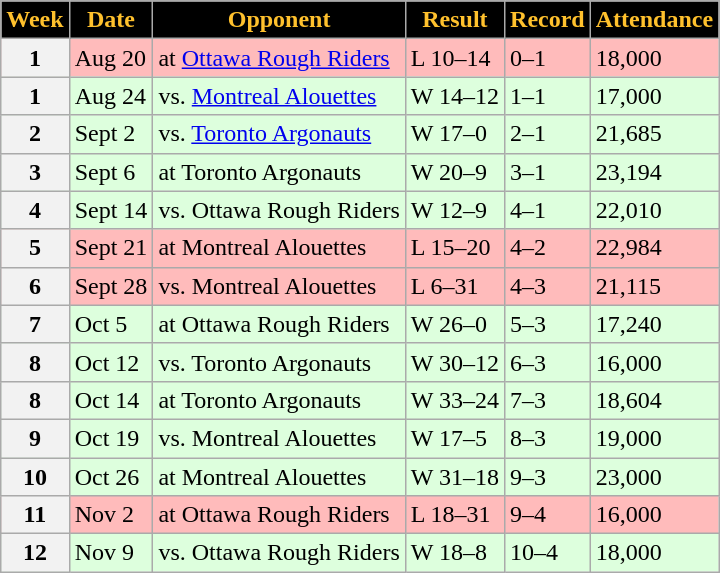<table class="wikitable sortable">
<tr>
<th style="background:black;color:#FFC12D;">Week</th>
<th style="background:black;color:#FFC12D;">Date</th>
<th style="background:black;color:#FFC12D;">Opponent</th>
<th style="background:black;color:#FFC12D;">Result</th>
<th style="background:black;color:#FFC12D;">Record</th>
<th style="background:black;color:#FFC12D;">Attendance</th>
</tr>
<tr style="background:#ffbbbb">
<th>1</th>
<td>Aug 20</td>
<td>at <a href='#'>Ottawa Rough Riders</a></td>
<td>L 10–14</td>
<td>0–1</td>
<td>18,000</td>
</tr>
<tr style="background:#ddffdd">
<th>1</th>
<td>Aug 24</td>
<td>vs. <a href='#'>Montreal Alouettes</a></td>
<td>W 14–12</td>
<td>1–1</td>
<td>17,000</td>
</tr>
<tr style="background:#ddffdd">
<th>2</th>
<td>Sept 2</td>
<td>vs. <a href='#'>Toronto Argonauts</a></td>
<td>W 17–0</td>
<td>2–1</td>
<td>21,685</td>
</tr>
<tr style="background:#ddffdd">
<th>3</th>
<td>Sept 6</td>
<td>at Toronto Argonauts</td>
<td>W 20–9</td>
<td>3–1</td>
<td>23,194</td>
</tr>
<tr style="background:#ddffdd">
<th>4</th>
<td>Sept 14</td>
<td>vs. Ottawa Rough Riders</td>
<td>W 12–9</td>
<td>4–1</td>
<td>22,010</td>
</tr>
<tr style="background:#ffbbbb">
<th>5</th>
<td>Sept 21</td>
<td>at Montreal Alouettes</td>
<td>L 15–20</td>
<td>4–2</td>
<td>22,984</td>
</tr>
<tr style="background:#ffbbbb">
<th>6</th>
<td>Sept 28</td>
<td>vs. Montreal Alouettes</td>
<td>L 6–31</td>
<td>4–3</td>
<td>21,115</td>
</tr>
<tr style="background:#ddffdd">
<th>7</th>
<td>Oct 5</td>
<td>at Ottawa Rough Riders</td>
<td>W 26–0</td>
<td>5–3</td>
<td>17,240</td>
</tr>
<tr style="background:#ddffdd">
<th>8</th>
<td>Oct 12</td>
<td>vs. Toronto Argonauts</td>
<td>W 30–12</td>
<td>6–3</td>
<td>16,000</td>
</tr>
<tr style="background:#ddffdd">
<th>8</th>
<td>Oct 14</td>
<td>at Toronto Argonauts</td>
<td>W 33–24</td>
<td>7–3</td>
<td>18,604</td>
</tr>
<tr style="background:#ddffdd">
<th>9</th>
<td>Oct 19</td>
<td>vs. Montreal Alouettes</td>
<td>W 17–5</td>
<td>8–3</td>
<td>19,000</td>
</tr>
<tr style="background:#ddffdd">
<th>10</th>
<td>Oct 26</td>
<td>at Montreal Alouettes</td>
<td>W 31–18</td>
<td>9–3</td>
<td>23,000</td>
</tr>
<tr style="background:#ffbbbb">
<th>11</th>
<td>Nov 2</td>
<td>at Ottawa Rough Riders</td>
<td>L 18–31</td>
<td>9–4</td>
<td>16,000</td>
</tr>
<tr style="background:#ddffdd">
<th>12</th>
<td>Nov 9</td>
<td>vs. Ottawa Rough Riders</td>
<td>W 18–8</td>
<td>10–4</td>
<td>18,000</td>
</tr>
</table>
